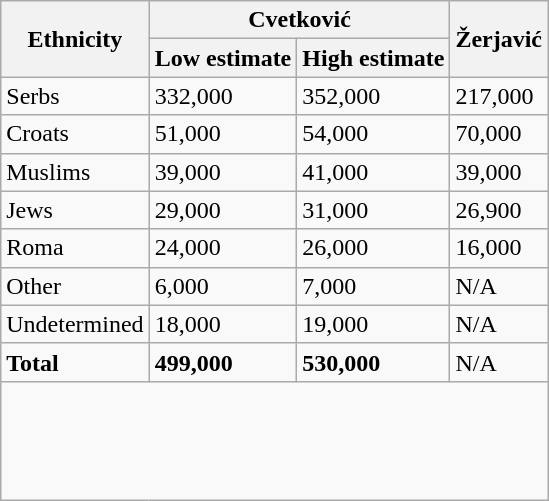<table class="wikitable sortable">
<tr>
<th rowspan="2">Ethnicity</th>
<th colspan="2">Cvetković</th>
<th rowspan="2">Žerjavić</th>
</tr>
<tr align="center">
<th data-sort-type=number>Low estimate</th>
<th>High estimate</th>
</tr>
<tr>
<td>Serbs</td>
<td>332,000</td>
<td>352,000</td>
<td>217,000</td>
</tr>
<tr>
<td>Croats</td>
<td>51,000</td>
<td>54,000</td>
<td>70,000</td>
</tr>
<tr>
<td>Muslims</td>
<td>39,000</td>
<td>41,000</td>
<td>39,000</td>
</tr>
<tr>
<td>Jews</td>
<td>29,000</td>
<td>31,000</td>
<td>26,900</td>
</tr>
<tr>
<td>Roma</td>
<td>24,000</td>
<td>26,000</td>
<td>16,000</td>
</tr>
<tr>
<td>Other</td>
<td>6,000</td>
<td>7,000</td>
<td>N/A</td>
</tr>
<tr>
<td>Undetermined</td>
<td>18,000</td>
<td>19,000</td>
<td>N/A</td>
</tr>
<tr class="sortbottom">
<td><strong>Total</strong></td>
<td><strong>499,000</strong></td>
<td><strong>530,000</strong></td>
<td>N/A</td>
</tr>
<tr class="sortbottom">
<td colspan="6"><br><br><br><br></td>
</tr>
</table>
